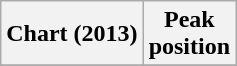<table class="wikitable plainrowheaders" style="text-align:center;">
<tr>
<th scope="col">Chart (2013)</th>
<th scope="col">Peak<br>position</th>
</tr>
<tr>
</tr>
</table>
